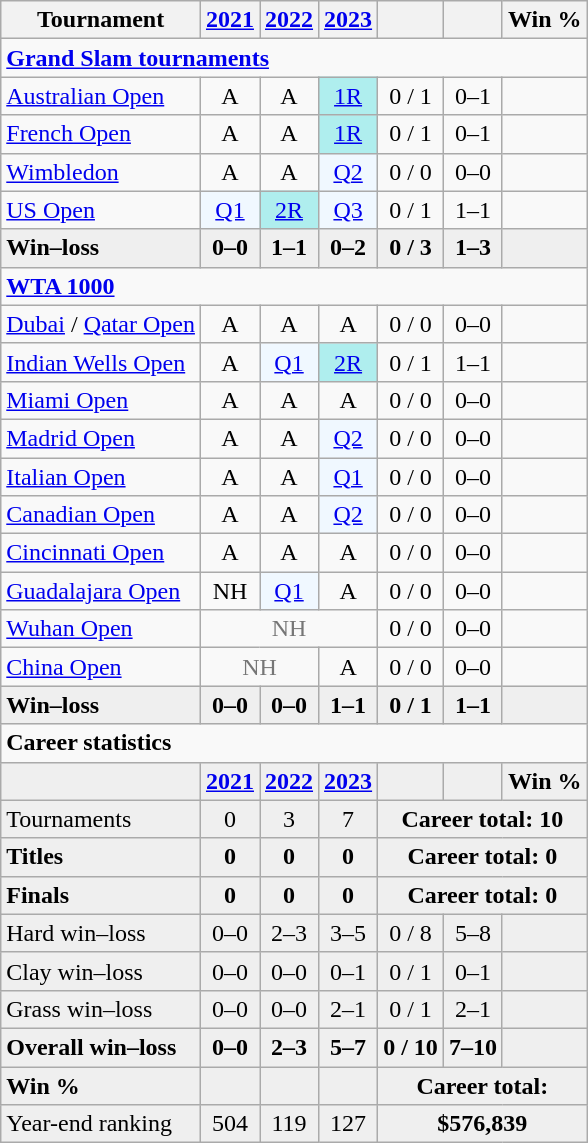<table class=wikitable style=text-align:center>
<tr>
<th>Tournament</th>
<th><a href='#'>2021</a></th>
<th><a href='#'>2022</a></th>
<th><a href='#'>2023</a></th>
<th></th>
<th></th>
<th>Win %</th>
</tr>
<tr>
<td colspan=7 style=text-align:left><strong><a href='#'>Grand Slam tournaments</a></strong></td>
</tr>
<tr>
<td style=text-align:left><a href='#'>Australian Open</a></td>
<td>A</td>
<td>A</td>
<td style=background:#afeeee><a href='#'>1R</a></td>
<td>0 / 1</td>
<td>0–1</td>
<td></td>
</tr>
<tr>
<td style=text-align:left><a href='#'>French Open</a></td>
<td>A</td>
<td>A</td>
<td style=background:#afeeee><a href='#'>1R</a></td>
<td>0 / 1</td>
<td>0–1</td>
<td></td>
</tr>
<tr>
<td style=text-align:left><a href='#'>Wimbledon</a></td>
<td>A</td>
<td>A</td>
<td style=background:#f0f8ff><a href='#'>Q2</a></td>
<td>0 / 0</td>
<td>0–0</td>
<td></td>
</tr>
<tr>
<td style=text-align:left><a href='#'>US Open</a></td>
<td style=background:#f0f8ff><a href='#'>Q1</a></td>
<td style=background:#afeeee><a href='#'>2R</a></td>
<td style=background:#f0f8ff><a href='#'>Q3</a></td>
<td>0 / 1</td>
<td>1–1</td>
<td></td>
</tr>
<tr style=background:#efefef;font-weight:bold>
<td style=text-align:left>Win–loss</td>
<td>0–0</td>
<td>1–1</td>
<td>0–2</td>
<td>0 / 3</td>
<td>1–3</td>
<td></td>
</tr>
<tr>
<td colspan=7 style=text-align:left><strong><a href='#'>WTA 1000</a></strong></td>
</tr>
<tr>
<td style=text-align:left><a href='#'>Dubai</a> / <a href='#'>Qatar Open</a></td>
<td>A</td>
<td>A</td>
<td>A</td>
<td>0 / 0</td>
<td>0–0</td>
<td></td>
</tr>
<tr>
<td style=text-align:left><a href='#'>Indian Wells Open</a></td>
<td>A</td>
<td style=background:#f0f8ff><a href='#'>Q1</a></td>
<td style=background:#afeeee><a href='#'>2R</a></td>
<td>0 / 1</td>
<td>1–1</td>
<td></td>
</tr>
<tr>
<td style=text-align:left><a href='#'>Miami Open</a></td>
<td>A</td>
<td>A</td>
<td>A</td>
<td>0 / 0</td>
<td>0–0</td>
<td></td>
</tr>
<tr>
<td style=text-align:left><a href='#'>Madrid Open</a></td>
<td>A</td>
<td>A</td>
<td style=background:#f0f8ff><a href='#'>Q2</a></td>
<td>0 / 0</td>
<td>0–0</td>
<td></td>
</tr>
<tr>
<td style=text-align:left><a href='#'>Italian Open</a></td>
<td>A</td>
<td>A</td>
<td style=background:#f0f8ff><a href='#'>Q1</a></td>
<td>0 / 0</td>
<td>0–0</td>
<td></td>
</tr>
<tr>
<td style=text-align:left><a href='#'>Canadian Open</a></td>
<td>A</td>
<td>A</td>
<td style=background:#f0f8ff><a href='#'>Q2</a></td>
<td>0 / 0</td>
<td>0–0</td>
<td></td>
</tr>
<tr>
<td style=text-align:left><a href='#'>Cincinnati Open</a></td>
<td>A</td>
<td>A</td>
<td>A</td>
<td>0 / 0</td>
<td>0–0</td>
<td></td>
</tr>
<tr>
<td style=text-align:left><a href='#'>Guadalajara Open</a></td>
<td>NH</td>
<td style=background:#f0f8ff><a href='#'>Q1</a></td>
<td>A</td>
<td>0 / 0</td>
<td>0–0</td>
<td></td>
</tr>
<tr>
<td style=text-align:left><a href='#'>Wuhan Open</a></td>
<td colspan=3 style=color:#767676>NH</td>
<td>0 / 0</td>
<td>0–0</td>
<td></td>
</tr>
<tr>
<td style=text-align:left><a href='#'>China Open</a></td>
<td colspan=2 style=color:#767676>NH</td>
<td>A</td>
<td>0 / 0</td>
<td>0–0</td>
<td></td>
</tr>
<tr style=background:#efefef;font-weight:bold>
<td style=text-align:left>Win–loss</td>
<td>0–0</td>
<td>0–0</td>
<td>1–1</td>
<td>0 / 1</td>
<td>1–1</td>
<td></td>
</tr>
<tr>
<td colspan=7 style=text-align:left><strong>Career statistics</strong></td>
</tr>
<tr style=background:#efefef;font-weight:bold>
<td style=text-align:left></td>
<td><a href='#'>2021</a></td>
<td><a href='#'>2022</a></td>
<td><a href='#'>2023</a></td>
<td></td>
<td></td>
<td>Win %</td>
</tr>
<tr style=background:#efefef>
<td style=text-align:left>Tournaments</td>
<td>0</td>
<td>3</td>
<td>7</td>
<td colspan=3><strong>Career total: 10</strong></td>
</tr>
<tr style=background:#efefef;font-weight:bold>
<td style=text-align:left>Titles</td>
<td>0</td>
<td>0</td>
<td>0</td>
<td colspan=3>Career total: 0</td>
</tr>
<tr style=background:#efefef;font-weight:bold>
<td style=text-align:left>Finals</td>
<td>0</td>
<td>0</td>
<td>0</td>
<td colspan=3>Career total: 0</td>
</tr>
<tr style=background:#efefef>
<td style=text-align:left>Hard win–loss</td>
<td>0–0</td>
<td>2–3</td>
<td>3–5</td>
<td>0 / 8</td>
<td>5–8</td>
<td></td>
</tr>
<tr style=background:#efefef>
<td style=text-align:left>Clay win–loss</td>
<td>0–0</td>
<td>0–0</td>
<td>0–1</td>
<td>0 / 1</td>
<td>0–1</td>
<td></td>
</tr>
<tr style=background:#efefef>
<td style=text-align:left>Grass win–loss</td>
<td>0–0</td>
<td>0–0</td>
<td>2–1</td>
<td>0 / 1</td>
<td>2–1</td>
<td></td>
</tr>
<tr style=background:#efefef;font-weight:bold>
<td style=text-align:left>Overall win–loss</td>
<td>0–0</td>
<td>2–3</td>
<td>5–7</td>
<td>0 / 10</td>
<td>7–10</td>
<td></td>
</tr>
<tr style=background:#efefef;font-weight:bold>
<td style=text-align:left>Win %</td>
<td></td>
<td></td>
<td></td>
<td colspan=3>Career total: </td>
</tr>
<tr style=background:#efefef>
<td style=text-align:left>Year-end ranking</td>
<td>504</td>
<td>119</td>
<td>127</td>
<td colspan=3><strong>$576,839</strong></td>
</tr>
</table>
